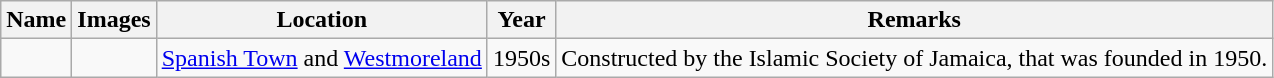<table class="wikitable sortable">
<tr>
<th>Name</th>
<th class="unsortable">Images</th>
<th>Location</th>
<th data-sort-type="data">Year</th>
<th class="unsortable">Remarks</th>
</tr>
<tr>
<td></td>
<td></td>
<td><a href='#'>Spanish Town</a> and <a href='#'>Westmoreland</a></td>
<td>1950s</td>
<td>Constructed by the Islamic Society of Jamaica, that was founded in 1950.</td>
</tr>
</table>
